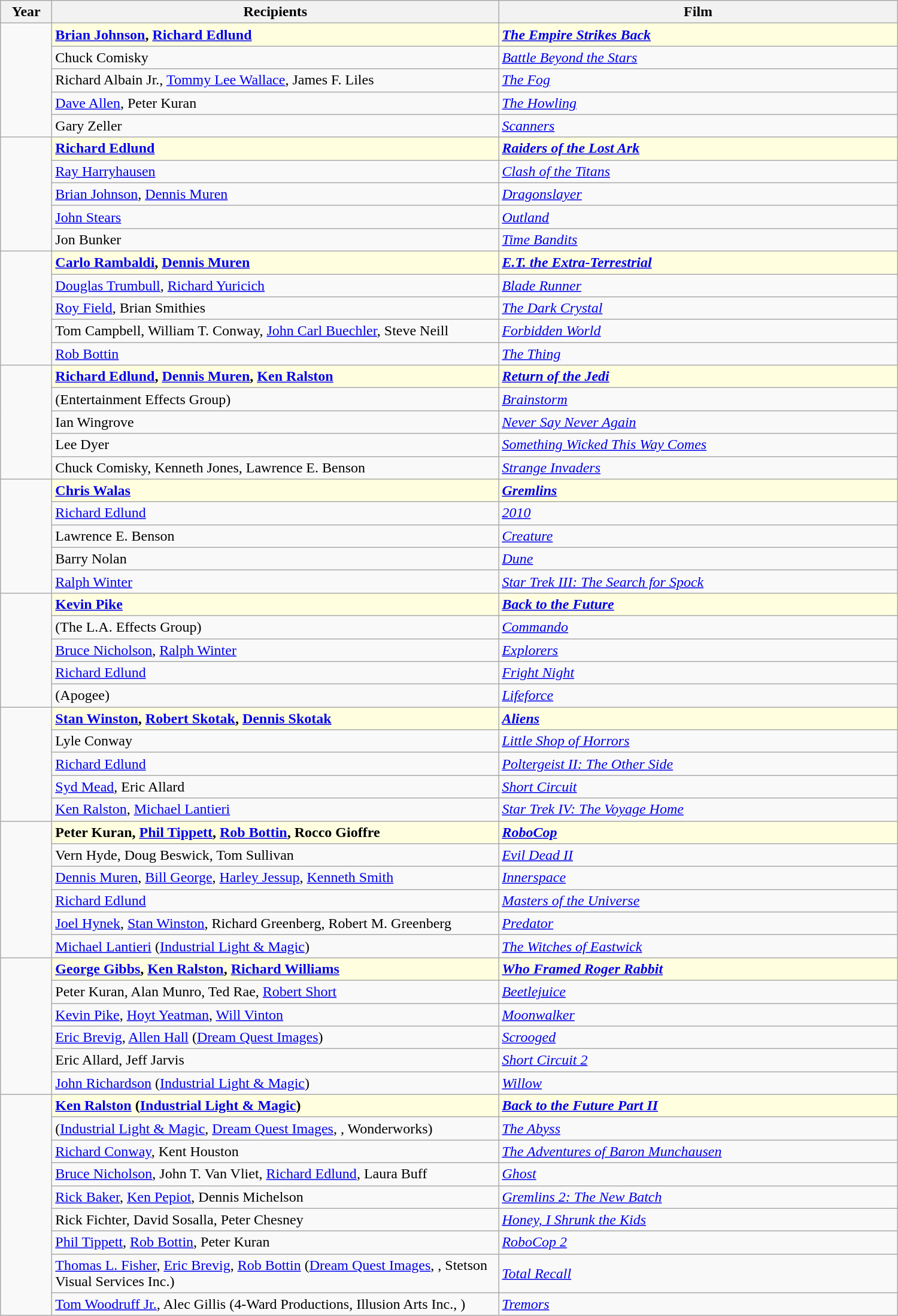<table class="wikitable" width="1000px" border="1" cellpadding="5" cellspacing="0" align="centre">
<tr>
<th width="50px">Year</th>
<th width="490px">Recipients</th>
<th>Film</th>
</tr>
<tr>
<td rowspan=5></td>
<td style="background:lightyellow"><strong><a href='#'>Brian Johnson</a>, <a href='#'>Richard Edlund</a></strong></td>
<td style="background:lightyellow"><strong><em><a href='#'>The Empire Strikes Back</a></em></strong></td>
</tr>
<tr>
<td>Chuck Comisky</td>
<td><em><a href='#'>Battle Beyond the Stars</a></em></td>
</tr>
<tr>
<td>Richard Albain Jr., <a href='#'>Tommy Lee Wallace</a>, James F. Liles</td>
<td><em><a href='#'>The Fog</a></em></td>
</tr>
<tr>
<td><a href='#'>Dave Allen</a>, Peter Kuran</td>
<td><em><a href='#'>The Howling</a></em></td>
</tr>
<tr>
<td>Gary Zeller</td>
<td><em><a href='#'>Scanners</a></em></td>
</tr>
<tr>
<td rowspan=5></td>
<td style="background:lightyellow"><strong><a href='#'>Richard Edlund</a></strong></td>
<td style="background:lightyellow"><strong><em><a href='#'>Raiders of the Lost Ark</a></em></strong></td>
</tr>
<tr>
<td><a href='#'>Ray Harryhausen</a></td>
<td><em><a href='#'>Clash of the Titans</a></em></td>
</tr>
<tr>
<td><a href='#'>Brian Johnson</a>, <a href='#'>Dennis Muren</a></td>
<td><em><a href='#'>Dragonslayer</a></em></td>
</tr>
<tr>
<td><a href='#'>John Stears</a></td>
<td><em><a href='#'>Outland</a></em></td>
</tr>
<tr>
<td>Jon Bunker</td>
<td><em><a href='#'>Time Bandits</a></em></td>
</tr>
<tr>
<td rowspan=5></td>
<td style="background:lightyellow"><strong><a href='#'>Carlo Rambaldi</a>, <a href='#'>Dennis Muren</a></strong></td>
<td style="background:lightyellow"><strong><em><a href='#'>E.T. the Extra-Terrestrial</a></em></strong></td>
</tr>
<tr>
<td><a href='#'>Douglas Trumbull</a>, <a href='#'>Richard Yuricich</a></td>
<td><em><a href='#'>Blade Runner</a></em></td>
</tr>
<tr>
<td><a href='#'>Roy Field</a>, Brian Smithies</td>
<td><em><a href='#'>The Dark Crystal</a></em></td>
</tr>
<tr>
<td>Tom Campbell, William T. Conway, <a href='#'>John Carl Buechler</a>, Steve Neill</td>
<td><em><a href='#'>Forbidden World</a></em></td>
</tr>
<tr>
<td><a href='#'>Rob Bottin</a></td>
<td><em><a href='#'>The Thing</a></em></td>
</tr>
<tr>
<td rowspan=5></td>
<td style="background:lightyellow"><strong><a href='#'>Richard Edlund</a>, <a href='#'>Dennis Muren</a>, <a href='#'>Ken Ralston</a></strong></td>
<td style="background:lightyellow"><strong><em><a href='#'>Return of the Jedi</a></em></strong></td>
</tr>
<tr>
<td>(Entertainment Effects Group)</td>
<td><em><a href='#'>Brainstorm</a></em></td>
</tr>
<tr>
<td>Ian Wingrove</td>
<td><em><a href='#'>Never Say Never Again</a></em></td>
</tr>
<tr>
<td>Lee Dyer</td>
<td><em><a href='#'>Something Wicked This Way Comes</a></em></td>
</tr>
<tr>
<td>Chuck Comisky, Kenneth Jones, Lawrence E. Benson </td>
<td><em><a href='#'>Strange Invaders</a></em></td>
</tr>
<tr>
<td rowspan=5></td>
<td style="background:lightyellow"><strong><a href='#'>Chris Walas</a></strong></td>
<td style="background:lightyellow"><strong><em><a href='#'>Gremlins</a></em></strong></td>
</tr>
<tr>
<td><a href='#'>Richard Edlund</a></td>
<td><em><a href='#'>2010</a></em></td>
</tr>
<tr>
<td>Lawrence E. Benson</td>
<td><em><a href='#'>Creature</a></em></td>
</tr>
<tr>
<td>Barry Nolan</td>
<td><em><a href='#'>Dune</a></em></td>
</tr>
<tr>
<td><a href='#'>Ralph Winter</a></td>
<td><em><a href='#'>Star Trek III: The Search for Spock</a></em></td>
</tr>
<tr>
<td rowspan=5></td>
<td style="background:lightyellow"><strong><a href='#'>Kevin Pike</a></strong></td>
<td style="background:lightyellow"><strong><em><a href='#'>Back to the Future</a></em></strong></td>
</tr>
<tr>
<td>(The L.A. Effects Group)</td>
<td><em><a href='#'>Commando</a></em></td>
</tr>
<tr>
<td><a href='#'>Bruce Nicholson</a>, <a href='#'>Ralph Winter</a></td>
<td><em><a href='#'>Explorers</a></em></td>
</tr>
<tr>
<td><a href='#'>Richard Edlund</a></td>
<td><em><a href='#'>Fright Night</a></em></td>
</tr>
<tr>
<td>(Apogee)</td>
<td><em><a href='#'>Lifeforce</a></em></td>
</tr>
<tr>
<td rowspan=5></td>
<td style="background:lightyellow"><strong><a href='#'>Stan Winston</a>, <a href='#'>Robert Skotak</a>, <a href='#'>Dennis Skotak</a> </strong></td>
<td style="background:lightyellow"><strong><em><a href='#'>Aliens</a></em></strong></td>
</tr>
<tr>
<td>Lyle Conway</td>
<td><em><a href='#'>Little Shop of Horrors</a></em></td>
</tr>
<tr>
<td><a href='#'>Richard Edlund</a></td>
<td><em><a href='#'>Poltergeist II: The Other Side</a></em></td>
</tr>
<tr>
<td><a href='#'>Syd Mead</a>, Eric Allard</td>
<td><em><a href='#'>Short Circuit</a></em></td>
</tr>
<tr>
<td><a href='#'>Ken Ralston</a>, <a href='#'>Michael Lantieri</a></td>
<td><em><a href='#'>Star Trek IV: The Voyage Home</a></em></td>
</tr>
<tr>
<td rowspan=6></td>
<td style="background:lightyellow"><strong>Peter Kuran, <a href='#'>Phil Tippett</a>, <a href='#'>Rob Bottin</a>, Rocco Gioffre</strong></td>
<td style="background:lightyellow"><strong><em><a href='#'>RoboCop</a></em></strong></td>
</tr>
<tr>
<td>Vern Hyde, Doug Beswick, Tom Sullivan</td>
<td><em><a href='#'>Evil Dead II</a></em></td>
</tr>
<tr>
<td><a href='#'>Dennis Muren</a>, <a href='#'>Bill George</a>, <a href='#'>Harley Jessup</a>, <a href='#'>Kenneth Smith</a></td>
<td><em><a href='#'>Innerspace</a></em></td>
</tr>
<tr>
<td><a href='#'>Richard Edlund</a></td>
<td><em><a href='#'>Masters of the Universe</a></em></td>
</tr>
<tr>
<td><a href='#'>Joel Hynek</a>, <a href='#'>Stan Winston</a>, Richard Greenberg, Robert M. Greenberg</td>
<td><em><a href='#'>Predator</a></em></td>
</tr>
<tr>
<td><a href='#'>Michael Lantieri</a> (<a href='#'>Industrial Light & Magic</a>)</td>
<td><em><a href='#'>The Witches of Eastwick</a></em></td>
</tr>
<tr>
<td rowspan=6></td>
<td style="background:lightyellow"><strong><a href='#'>George Gibbs</a>, <a href='#'>Ken Ralston</a>, <a href='#'>Richard Williams</a> </strong></td>
<td style="background:lightyellow"><strong><em><a href='#'>Who Framed Roger Rabbit</a></em></strong></td>
</tr>
<tr>
<td>Peter Kuran, Alan Munro, Ted Rae, <a href='#'>Robert Short</a></td>
<td><em><a href='#'>Beetlejuice</a></em></td>
</tr>
<tr>
<td><a href='#'>Kevin Pike</a>, <a href='#'>Hoyt Yeatman</a>, <a href='#'>Will Vinton</a></td>
<td><em><a href='#'>Moonwalker</a></em></td>
</tr>
<tr>
<td><a href='#'>Eric Brevig</a>, <a href='#'>Allen Hall</a> (<a href='#'>Dream Quest Images</a>)</td>
<td><em><a href='#'>Scrooged</a></em></td>
</tr>
<tr>
<td>Eric Allard, Jeff Jarvis</td>
<td><em><a href='#'>Short Circuit 2</a></em></td>
</tr>
<tr>
<td><a href='#'>John Richardson</a> (<a href='#'>Industrial Light & Magic</a>)</td>
<td><em><a href='#'>Willow</a></em></td>
</tr>
<tr>
<td rowspan=9></td>
<td style="background:lightyellow"><strong><a href='#'>Ken Ralston</a> (<a href='#'>Industrial Light & Magic</a>)</strong></td>
<td style="background:lightyellow"><strong><em><a href='#'>Back to the Future Part II</a></em></strong></td>
</tr>
<tr>
<td>(<a href='#'>Industrial Light & Magic</a>, <a href='#'>Dream Quest Images</a>, , Wonderworks)</td>
<td><em><a href='#'>The Abyss</a></em></td>
</tr>
<tr>
<td><a href='#'>Richard Conway</a>, Kent Houston</td>
<td><em><a href='#'>The Adventures of Baron Munchausen</a></em></td>
</tr>
<tr>
<td><a href='#'>Bruce Nicholson</a>, John T. Van Vliet, <a href='#'>Richard Edlund</a>, Laura Buff</td>
<td><em><a href='#'>Ghost</a></em></td>
</tr>
<tr>
<td><a href='#'>Rick Baker</a>, <a href='#'>Ken Pepiot</a>, Dennis Michelson</td>
<td><em><a href='#'>Gremlins 2: The New Batch</a></em></td>
</tr>
<tr>
<td>Rick Fichter, David Sosalla, Peter Chesney</td>
<td><em><a href='#'>Honey, I Shrunk the Kids</a></em></td>
</tr>
<tr>
<td><a href='#'>Phil Tippett</a>, <a href='#'>Rob Bottin</a>, Peter Kuran</td>
<td><em><a href='#'>RoboCop 2</a></em></td>
</tr>
<tr>
<td><a href='#'>Thomas L. Fisher</a>, <a href='#'>Eric Brevig</a>, <a href='#'>Rob Bottin</a> (<a href='#'>Dream Quest Images</a>, , Stetson Visual Services Inc.)</td>
<td><em><a href='#'>Total Recall</a></em></td>
</tr>
<tr>
<td><a href='#'>Tom Woodruff Jr.</a>, Alec Gillis (4-Ward Productions, Illusion Arts Inc., )</td>
<td><em><a href='#'>Tremors</a></em></td>
</tr>
</table>
